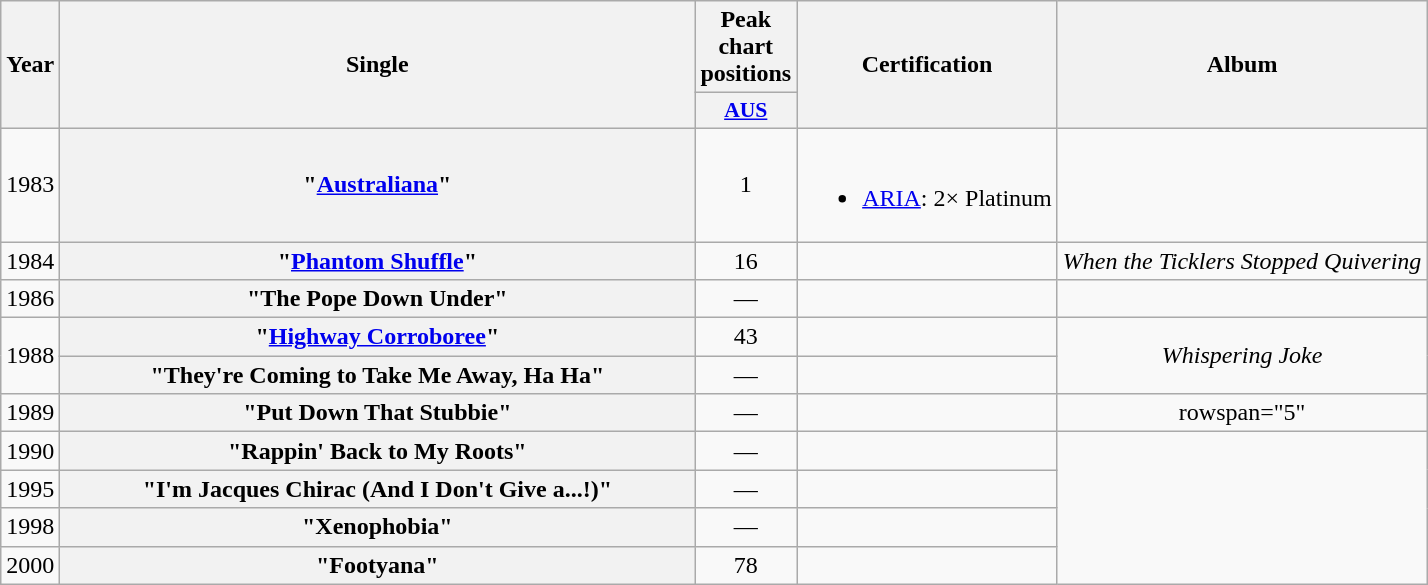<table class="wikitable plainrowheaders" style="text-align:center;">
<tr>
<th rowspan="2">Year</th>
<th rowspan="2" style="width:26em;">Single</th>
<th colspan="1">Peak chart positions</th>
<th rowspan="2">Certification</th>
<th rowspan="2">Album</th>
</tr>
<tr>
<th scope="col" style="width:3em;font-size:90%;"><a href='#'>AUS</a><br></th>
</tr>
<tr>
<td>1983</td>
<th scope="row">"<a href='#'>Australiana</a>"</th>
<td>1</td>
<td><br><ul><li><a href='#'>ARIA</a>: 2× Platinum</li></ul></td>
<td></td>
</tr>
<tr>
<td>1984</td>
<th scope="row">"<a href='#'>Phantom Shuffle</a>"</th>
<td>16</td>
<td></td>
<td><em>When the Ticklers Stopped Quivering</em></td>
</tr>
<tr>
<td>1986</td>
<th scope="row">"The Pope Down Under"</th>
<td>—</td>
<td></td>
<td></td>
</tr>
<tr>
<td rowspan="2">1988</td>
<th scope="row">"<a href='#'>Highway Corroboree</a>"</th>
<td>43</td>
<td></td>
<td rowspan="2"><em>Whispering Joke</em></td>
</tr>
<tr>
<th scope="row">"They're Coming to Take Me Away, Ha Ha"</th>
<td>—</td>
<td></td>
</tr>
<tr>
<td>1989</td>
<th scope="row">"Put Down That Stubbie"</th>
<td>—</td>
<td></td>
<td>rowspan="5" </td>
</tr>
<tr>
<td>1990</td>
<th scope="row">"Rappin' Back to My Roots"</th>
<td>—</td>
<td></td>
</tr>
<tr>
<td>1995</td>
<th scope="row">"I'm Jacques Chirac (And I Don't Give a...!)"</th>
<td>—</td>
<td></td>
</tr>
<tr>
<td>1998</td>
<th scope="row">"Xenophobia"</th>
<td>—</td>
<td></td>
</tr>
<tr>
<td>2000</td>
<th scope="row">"Footyana"</th>
<td>78</td>
<td></td>
</tr>
</table>
